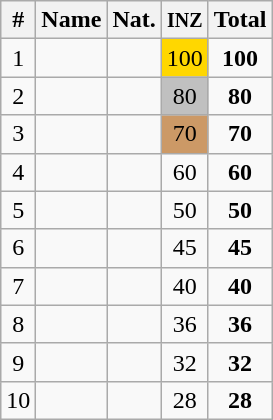<table class="wikitable sortable" style="text-align:center;">
<tr>
<th>#</th>
<th>Name</th>
<th>Nat.</th>
<th><small>INZ</small></th>
<th>Total</th>
</tr>
<tr>
<td>1</td>
<td align=left></td>
<td></td>
<td bgcolor=gold>100</td>
<td><strong>100</strong></td>
</tr>
<tr>
<td>2</td>
<td align=left></td>
<td></td>
<td bgcolor=silver>80</td>
<td><strong>80</strong></td>
</tr>
<tr>
<td>3</td>
<td align=left></td>
<td></td>
<td bgcolor=cc9966>70</td>
<td><strong>70</strong></td>
</tr>
<tr>
<td>4</td>
<td align=left></td>
<td></td>
<td>60</td>
<td><strong>60</strong></td>
</tr>
<tr>
<td>5</td>
<td align=left></td>
<td></td>
<td>50</td>
<td><strong>50</strong></td>
</tr>
<tr>
<td>6</td>
<td align=left></td>
<td></td>
<td>45</td>
<td><strong>45</strong></td>
</tr>
<tr>
<td>7</td>
<td align=left></td>
<td></td>
<td>40</td>
<td><strong>40</strong></td>
</tr>
<tr>
<td>8</td>
<td align=left></td>
<td></td>
<td>36</td>
<td><strong>36</strong></td>
</tr>
<tr>
<td>9</td>
<td align=left></td>
<td></td>
<td>32</td>
<td><strong>32</strong></td>
</tr>
<tr>
<td>10</td>
<td align=left></td>
<td></td>
<td>28</td>
<td><strong>28</strong></td>
</tr>
</table>
